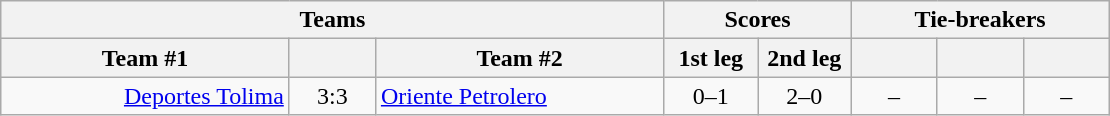<table class="wikitable" style="text-align: center;">
<tr>
<th colspan=3>Teams</th>
<th colspan=2>Scores</th>
<th colspan=3>Tie-breakers</th>
</tr>
<tr>
<th width="185">Team #1</th>
<th width="50"></th>
<th width="185">Team #2</th>
<th width="55">1st leg</th>
<th width="55">2nd leg</th>
<th width="50"></th>
<th width="50"></th>
<th width="50"></th>
</tr>
<tr>
<td style="text-align:right"><a href='#'>Deportes Tolima</a> </td>
<td>3:3</td>
<td style="text-align:left"><a href='#'>Oriente Petrolero</a> </td>
<td>0–1</td>
<td>2–0</td>
<td>–</td>
<td>–</td>
<td>–</td>
</tr>
</table>
